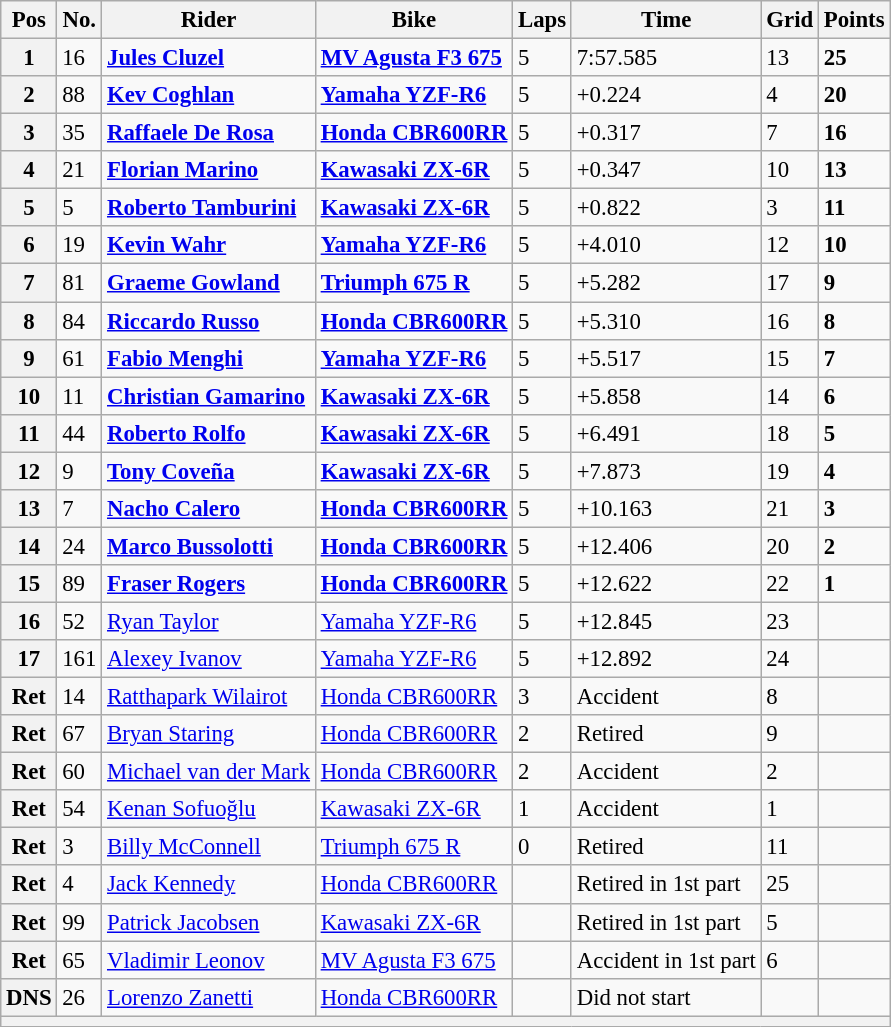<table class="wikitable" style="font-size: 95%;">
<tr>
<th>Pos</th>
<th>No.</th>
<th>Rider</th>
<th>Bike</th>
<th>Laps</th>
<th>Time</th>
<th>Grid</th>
<th>Points</th>
</tr>
<tr>
<th>1</th>
<td>16</td>
<td> <strong><a href='#'>Jules Cluzel</a></strong></td>
<td><strong><a href='#'>MV Agusta F3 675</a></strong></td>
<td>5</td>
<td>7:57.585</td>
<td>13</td>
<td><strong>25</strong></td>
</tr>
<tr>
<th>2</th>
<td>88</td>
<td> <strong><a href='#'>Kev Coghlan</a></strong></td>
<td><strong><a href='#'>Yamaha YZF-R6</a></strong></td>
<td>5</td>
<td>+0.224</td>
<td>4</td>
<td><strong>20</strong></td>
</tr>
<tr>
<th>3</th>
<td>35</td>
<td> <strong><a href='#'>Raffaele De Rosa</a></strong></td>
<td><strong><a href='#'>Honda CBR600RR</a></strong></td>
<td>5</td>
<td>+0.317</td>
<td>7</td>
<td><strong>16</strong></td>
</tr>
<tr>
<th>4</th>
<td>21</td>
<td> <strong><a href='#'>Florian Marino</a></strong></td>
<td><strong><a href='#'>Kawasaki ZX-6R</a></strong></td>
<td>5</td>
<td>+0.347</td>
<td>10</td>
<td><strong>13</strong></td>
</tr>
<tr>
<th>5</th>
<td>5</td>
<td> <strong><a href='#'>Roberto Tamburini</a></strong></td>
<td><strong><a href='#'>Kawasaki ZX-6R</a></strong></td>
<td>5</td>
<td>+0.822</td>
<td>3</td>
<td><strong>11</strong></td>
</tr>
<tr>
<th>6</th>
<td>19</td>
<td> <strong><a href='#'>Kevin Wahr</a></strong></td>
<td><strong><a href='#'>Yamaha YZF-R6</a></strong></td>
<td>5</td>
<td>+4.010</td>
<td>12</td>
<td><strong>10</strong></td>
</tr>
<tr>
<th>7</th>
<td>81</td>
<td> <strong><a href='#'>Graeme Gowland</a></strong></td>
<td><strong><a href='#'>Triumph 675 R</a></strong></td>
<td>5</td>
<td>+5.282</td>
<td>17</td>
<td><strong>9</strong></td>
</tr>
<tr>
<th>8</th>
<td>84</td>
<td> <strong><a href='#'>Riccardo Russo</a></strong></td>
<td><strong><a href='#'>Honda CBR600RR</a></strong></td>
<td>5</td>
<td>+5.310</td>
<td>16</td>
<td><strong>8</strong></td>
</tr>
<tr>
<th>9</th>
<td>61</td>
<td> <strong><a href='#'>Fabio Menghi</a></strong></td>
<td><strong><a href='#'>Yamaha YZF-R6</a></strong></td>
<td>5</td>
<td>+5.517</td>
<td>15</td>
<td><strong>7</strong></td>
</tr>
<tr>
<th>10</th>
<td>11</td>
<td> <strong><a href='#'>Christian Gamarino</a></strong></td>
<td><strong><a href='#'>Kawasaki ZX-6R</a></strong></td>
<td>5</td>
<td>+5.858</td>
<td>14</td>
<td><strong>6</strong></td>
</tr>
<tr>
<th>11</th>
<td>44</td>
<td> <strong><a href='#'>Roberto Rolfo</a></strong></td>
<td><strong><a href='#'>Kawasaki ZX-6R</a></strong></td>
<td>5</td>
<td>+6.491</td>
<td>18</td>
<td><strong>5</strong></td>
</tr>
<tr>
<th>12</th>
<td>9</td>
<td> <strong><a href='#'>Tony Coveña</a></strong></td>
<td><strong><a href='#'>Kawasaki ZX-6R</a></strong></td>
<td>5</td>
<td>+7.873</td>
<td>19</td>
<td><strong>4</strong></td>
</tr>
<tr>
<th>13</th>
<td>7</td>
<td> <strong><a href='#'>Nacho Calero</a></strong></td>
<td><strong><a href='#'>Honda CBR600RR</a></strong></td>
<td>5</td>
<td>+10.163</td>
<td>21</td>
<td><strong>3</strong></td>
</tr>
<tr>
<th>14</th>
<td>24</td>
<td> <strong><a href='#'>Marco Bussolotti</a></strong></td>
<td><strong><a href='#'>Honda CBR600RR</a></strong></td>
<td>5</td>
<td>+12.406</td>
<td>20</td>
<td><strong>2</strong></td>
</tr>
<tr>
<th>15</th>
<td>89</td>
<td> <strong><a href='#'>Fraser Rogers</a></strong></td>
<td><strong><a href='#'>Honda CBR600RR</a></strong></td>
<td>5</td>
<td>+12.622</td>
<td>22</td>
<td><strong>1</strong></td>
</tr>
<tr>
<th>16</th>
<td>52</td>
<td> <a href='#'>Ryan Taylor</a></td>
<td><a href='#'>Yamaha YZF-R6</a></td>
<td>5</td>
<td>+12.845</td>
<td>23</td>
<td></td>
</tr>
<tr>
<th>17</th>
<td>161</td>
<td> <a href='#'>Alexey Ivanov</a></td>
<td><a href='#'>Yamaha YZF-R6</a></td>
<td>5</td>
<td>+12.892</td>
<td>24</td>
<td></td>
</tr>
<tr>
<th>Ret</th>
<td>14</td>
<td> <a href='#'>Ratthapark Wilairot</a></td>
<td><a href='#'>Honda CBR600RR</a></td>
<td>3</td>
<td>Accident</td>
<td>8</td>
<td></td>
</tr>
<tr>
<th>Ret</th>
<td>67</td>
<td> <a href='#'>Bryan Staring</a></td>
<td><a href='#'>Honda CBR600RR</a></td>
<td>2</td>
<td>Retired</td>
<td>9</td>
<td></td>
</tr>
<tr>
<th>Ret</th>
<td>60</td>
<td> <a href='#'>Michael van der Mark</a></td>
<td><a href='#'>Honda CBR600RR</a></td>
<td>2</td>
<td>Accident</td>
<td>2</td>
<td></td>
</tr>
<tr>
<th>Ret</th>
<td>54</td>
<td> <a href='#'>Kenan Sofuoğlu</a></td>
<td><a href='#'>Kawasaki ZX-6R</a></td>
<td>1</td>
<td>Accident</td>
<td>1</td>
<td></td>
</tr>
<tr>
<th>Ret</th>
<td>3</td>
<td> <a href='#'>Billy McConnell</a></td>
<td><a href='#'>Triumph 675 R</a></td>
<td>0</td>
<td>Retired</td>
<td>11</td>
<td></td>
</tr>
<tr>
<th>Ret</th>
<td>4</td>
<td> <a href='#'>Jack Kennedy</a></td>
<td><a href='#'>Honda CBR600RR</a></td>
<td></td>
<td>Retired in 1st part</td>
<td>25</td>
<td></td>
</tr>
<tr>
<th>Ret</th>
<td>99</td>
<td> <a href='#'>Patrick Jacobsen</a></td>
<td><a href='#'>Kawasaki ZX-6R</a></td>
<td></td>
<td>Retired in 1st part</td>
<td>5</td>
<td></td>
</tr>
<tr>
<th>Ret</th>
<td>65</td>
<td> <a href='#'>Vladimir Leonov</a></td>
<td><a href='#'>MV Agusta F3 675</a></td>
<td></td>
<td>Accident in 1st part</td>
<td>6</td>
<td></td>
</tr>
<tr>
<th>DNS</th>
<td>26</td>
<td> <a href='#'>Lorenzo Zanetti</a></td>
<td><a href='#'>Honda CBR600RR</a></td>
<td></td>
<td>Did not start</td>
<td></td>
<td></td>
</tr>
<tr>
<th colspan=8></th>
</tr>
</table>
